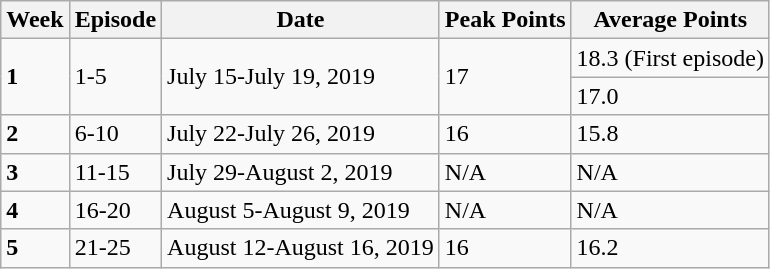<table class="wikitable">
<tr>
<th>Week</th>
<th>Episode</th>
<th>Date</th>
<th>Peak Points</th>
<th>Average Points</th>
</tr>
<tr>
<td rowspan="2"><strong>1</strong></td>
<td rowspan="2">1-5</td>
<td rowspan="2">July 15-July 19, 2019</td>
<td rowspan="2">17</td>
<td>18.3 (First episode)</td>
</tr>
<tr>
<td>17.0</td>
</tr>
<tr>
<td><strong>2</strong></td>
<td>6-10</td>
<td>July 22-July 26, 2019</td>
<td>16</td>
<td>15.8</td>
</tr>
<tr>
<td><strong>3</strong></td>
<td>11-15</td>
<td>July 29-August 2, 2019</td>
<td>N/A</td>
<td>N/A</td>
</tr>
<tr>
<td><strong>4</strong></td>
<td>16-20</td>
<td>August 5-August 9, 2019</td>
<td>N/A</td>
<td>N/A</td>
</tr>
<tr>
<td><strong>5</strong></td>
<td>21-25</td>
<td>August 12-August 16, 2019</td>
<td>16</td>
<td>16.2</td>
</tr>
</table>
